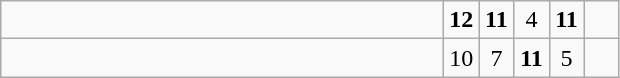<table class="wikitable">
<tr>
<td style="width:18em"></td>
<td align=center style="width:1em"><strong>12</strong></td>
<td align=center style="width:1em"><strong>11</strong></td>
<td align=center style="width:1em">4</td>
<td align=center style="width:1em"><strong>11</strong></td>
<td align=center style="width:1em"></td>
</tr>
<tr>
<td style="width:18em"></td>
<td align=center style="width:1em">10</td>
<td align=center style="width:1em">7</td>
<td align=center style="width:1em"><strong>11</strong></td>
<td align=center style="width:1em">5</td>
<td align=center style="width:1em"></td>
</tr>
</table>
